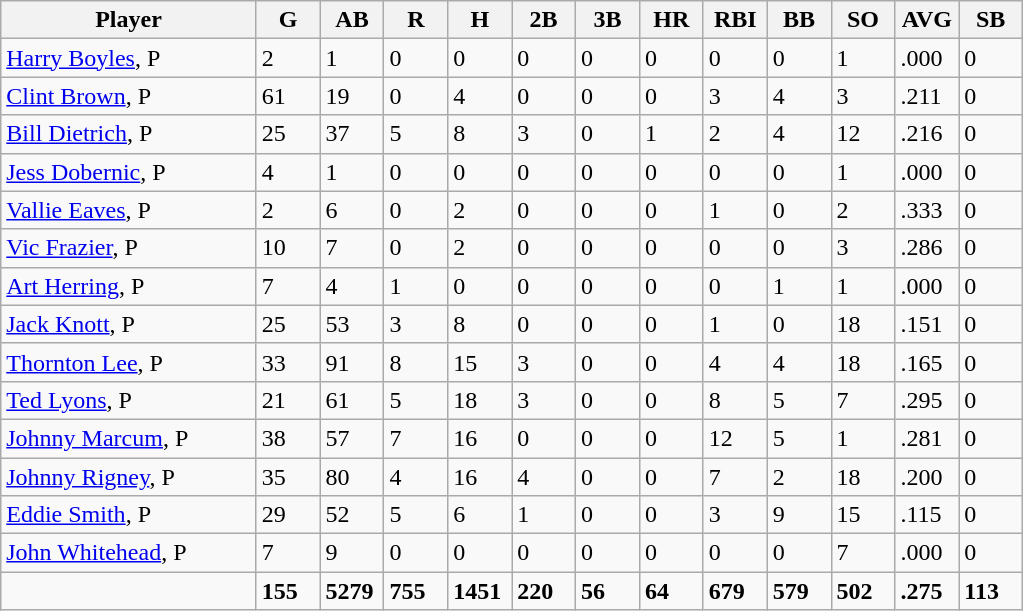<table class="wikitable sortable">
<tr>
<th width="24%">Player</th>
<th width="6%">G</th>
<th width="6%">AB</th>
<th width="6%">R</th>
<th width="6%">H</th>
<th width="6%">2B</th>
<th width="6%">3B</th>
<th width="6%">HR</th>
<th width="6%">RBI</th>
<th width="6%">BB</th>
<th width="6%">SO</th>
<th width="6%">AVG</th>
<th width="6%">SB</th>
</tr>
<tr>
<td><a href='#'>Harry Boyles</a>, P</td>
<td>2</td>
<td>1</td>
<td>0</td>
<td>0</td>
<td>0</td>
<td>0</td>
<td>0</td>
<td>0</td>
<td>0</td>
<td>1</td>
<td>.000</td>
<td>0</td>
</tr>
<tr>
<td><a href='#'>Clint Brown</a>, P</td>
<td>61</td>
<td>19</td>
<td>0</td>
<td>4</td>
<td>0</td>
<td>0</td>
<td>0</td>
<td>3</td>
<td>4</td>
<td>3</td>
<td>.211</td>
<td>0</td>
</tr>
<tr>
<td><a href='#'>Bill Dietrich</a>, P</td>
<td>25</td>
<td>37</td>
<td>5</td>
<td>8</td>
<td>3</td>
<td>0</td>
<td>1</td>
<td>2</td>
<td>4</td>
<td>12</td>
<td>.216</td>
<td>0</td>
</tr>
<tr>
<td><a href='#'>Jess Dobernic</a>, P</td>
<td>4</td>
<td>1</td>
<td>0</td>
<td>0</td>
<td>0</td>
<td>0</td>
<td>0</td>
<td>0</td>
<td>0</td>
<td>1</td>
<td>.000</td>
<td>0</td>
</tr>
<tr>
<td><a href='#'>Vallie Eaves</a>, P</td>
<td>2</td>
<td>6</td>
<td>0</td>
<td>2</td>
<td>0</td>
<td>0</td>
<td>0</td>
<td>1</td>
<td>0</td>
<td>2</td>
<td>.333</td>
<td>0</td>
</tr>
<tr>
<td><a href='#'>Vic Frazier</a>, P</td>
<td>10</td>
<td>7</td>
<td>0</td>
<td>2</td>
<td>0</td>
<td>0</td>
<td>0</td>
<td>0</td>
<td>0</td>
<td>3</td>
<td>.286</td>
<td>0</td>
</tr>
<tr>
<td><a href='#'>Art Herring</a>, P</td>
<td>7</td>
<td>4</td>
<td>1</td>
<td>0</td>
<td>0</td>
<td>0</td>
<td>0</td>
<td>0</td>
<td>1</td>
<td>1</td>
<td>.000</td>
<td>0</td>
</tr>
<tr>
<td><a href='#'>Jack Knott</a>, P</td>
<td>25</td>
<td>53</td>
<td>3</td>
<td>8</td>
<td>0</td>
<td>0</td>
<td>0</td>
<td>1</td>
<td>0</td>
<td>18</td>
<td>.151</td>
<td>0</td>
</tr>
<tr>
<td><a href='#'>Thornton Lee</a>, P</td>
<td>33</td>
<td>91</td>
<td>8</td>
<td>15</td>
<td>3</td>
<td>0</td>
<td>0</td>
<td>4</td>
<td>4</td>
<td>18</td>
<td>.165</td>
<td>0</td>
</tr>
<tr>
<td><a href='#'>Ted Lyons</a>, P</td>
<td>21</td>
<td>61</td>
<td>5</td>
<td>18</td>
<td>3</td>
<td>0</td>
<td>0</td>
<td>8</td>
<td>5</td>
<td>7</td>
<td>.295</td>
<td>0</td>
</tr>
<tr>
<td><a href='#'>Johnny Marcum</a>, P</td>
<td>38</td>
<td>57</td>
<td>7</td>
<td>16</td>
<td>0</td>
<td>0</td>
<td>0</td>
<td>12</td>
<td>5</td>
<td>1</td>
<td>.281</td>
<td>0</td>
</tr>
<tr>
<td><a href='#'>Johnny Rigney</a>, P</td>
<td>35</td>
<td>80</td>
<td>4</td>
<td>16</td>
<td>4</td>
<td>0</td>
<td>0</td>
<td>7</td>
<td>2</td>
<td>18</td>
<td>.200</td>
<td>0</td>
</tr>
<tr>
<td><a href='#'>Eddie Smith</a>, P</td>
<td>29</td>
<td>52</td>
<td>5</td>
<td>6</td>
<td>1</td>
<td>0</td>
<td>0</td>
<td>3</td>
<td>9</td>
<td>15</td>
<td>.115</td>
<td>0</td>
</tr>
<tr>
<td><a href='#'>John Whitehead</a>, P</td>
<td>7</td>
<td>9</td>
<td>0</td>
<td>0</td>
<td>0</td>
<td>0</td>
<td>0</td>
<td>0</td>
<td>0</td>
<td>7</td>
<td>.000</td>
<td>0</td>
</tr>
<tr class="sortbottom">
<td></td>
<td><strong>155</strong></td>
<td><strong>5279</strong></td>
<td><strong>755</strong></td>
<td><strong>1451</strong></td>
<td><strong>220</strong></td>
<td><strong>56</strong></td>
<td><strong>64</strong></td>
<td><strong>679</strong></td>
<td><strong>579</strong></td>
<td><strong>502</strong></td>
<td><strong>.275</strong></td>
<td><strong>113</strong></td>
</tr>
</table>
